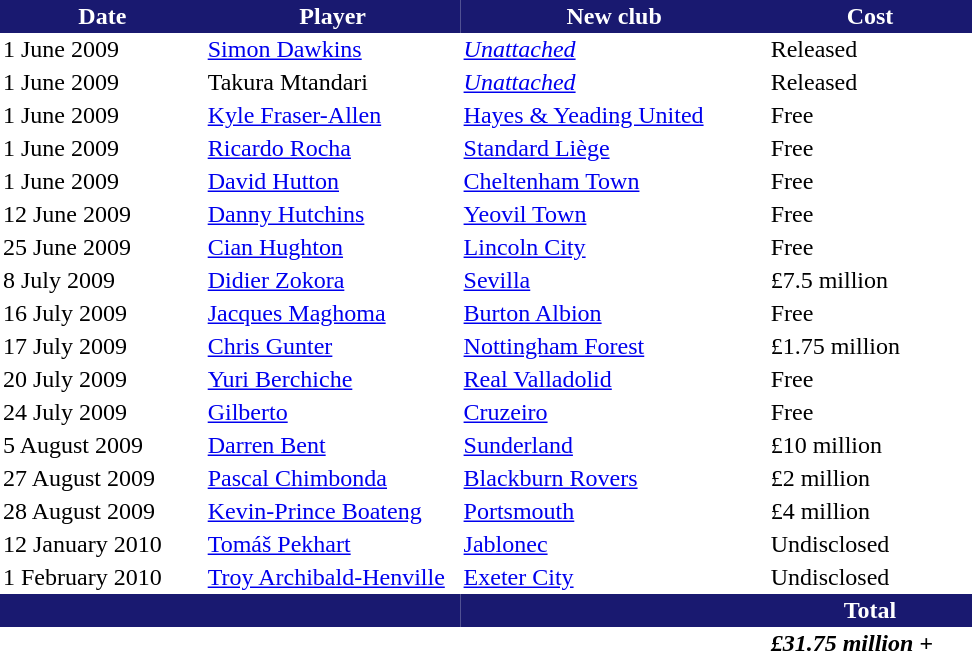<table border="0" cellspacing="0" cellpadding="2">
<tr style="background:#191970; color:white;">
<th width=20%>Date</th>
<th width=25%>Player</th>
<th width=30%>New club</th>
<th width=20%>Cost</th>
</tr>
<tr>
<td>1 June 2009</td>
<td> <a href='#'>Simon Dawkins</a></td>
<td><em><a href='#'>Unattached</a></em></td>
<td>Released</td>
</tr>
<tr>
<td>1 June 2009</td>
<td> Takura Mtandari</td>
<td><em><a href='#'>Unattached</a></em></td>
<td>Released</td>
</tr>
<tr>
<td>1 June 2009</td>
<td> <a href='#'>Kyle Fraser-Allen</a></td>
<td><a href='#'>Hayes & Yeading United</a></td>
<td>Free</td>
</tr>
<tr>
<td>1 June 2009</td>
<td> <a href='#'>Ricardo Rocha</a></td>
<td><a href='#'>Standard Liège</a></td>
<td>Free</td>
</tr>
<tr>
<td>1 June 2009</td>
<td> <a href='#'>David Hutton</a></td>
<td><a href='#'>Cheltenham Town</a></td>
<td>Free</td>
</tr>
<tr>
<td>12 June 2009</td>
<td> <a href='#'>Danny Hutchins</a></td>
<td><a href='#'>Yeovil Town</a></td>
<td>Free</td>
</tr>
<tr>
<td>25 June 2009</td>
<td> <a href='#'>Cian Hughton</a></td>
<td><a href='#'>Lincoln City</a></td>
<td>Free</td>
</tr>
<tr>
<td>8 July 2009</td>
<td> <a href='#'>Didier Zokora</a></td>
<td><a href='#'>Sevilla</a></td>
<td>£7.5 million</td>
</tr>
<tr>
<td>16 July 2009</td>
<td> <a href='#'>Jacques Maghoma</a></td>
<td><a href='#'>Burton Albion</a></td>
<td>Free</td>
</tr>
<tr>
<td>17 July 2009</td>
<td> <a href='#'>Chris Gunter</a></td>
<td><a href='#'>Nottingham Forest</a></td>
<td>£1.75 million</td>
</tr>
<tr>
<td>20 July 2009</td>
<td> <a href='#'>Yuri Berchiche</a></td>
<td><a href='#'>Real Valladolid</a></td>
<td>Free</td>
</tr>
<tr>
<td>24 July 2009</td>
<td> <a href='#'>Gilberto</a></td>
<td><a href='#'>Cruzeiro</a></td>
<td>Free</td>
</tr>
<tr>
<td>5 August 2009</td>
<td> <a href='#'>Darren Bent</a></td>
<td><a href='#'>Sunderland</a></td>
<td>£10 million</td>
</tr>
<tr>
<td>27 August 2009</td>
<td> <a href='#'>Pascal Chimbonda</a></td>
<td><a href='#'>Blackburn Rovers</a></td>
<td>£2 million</td>
</tr>
<tr>
<td>28 August 2009</td>
<td> <a href='#'>Kevin-Prince Boateng</a></td>
<td><a href='#'>Portsmouth</a></td>
<td>£4 million</td>
</tr>
<tr>
<td>12 January 2010</td>
<td> <a href='#'>Tomáš Pekhart</a></td>
<td><a href='#'>Jablonec</a></td>
<td>Undisclosed</td>
</tr>
<tr>
<td>1 February 2010</td>
<td> <a href='#'>Troy Archibald-Henville</a></td>
<td><a href='#'>Exeter City</a></td>
<td>Undisclosed</td>
</tr>
<tr style="background:#191970; color:white;">
<th width=5%></th>
<th width=7%></th>
<th width=8%></th>
<th width=12%>Total</th>
</tr>
<tr>
<td></td>
<td></td>
<td></td>
<td><strong><em>£31.75 million +</em></strong></td>
</tr>
</table>
